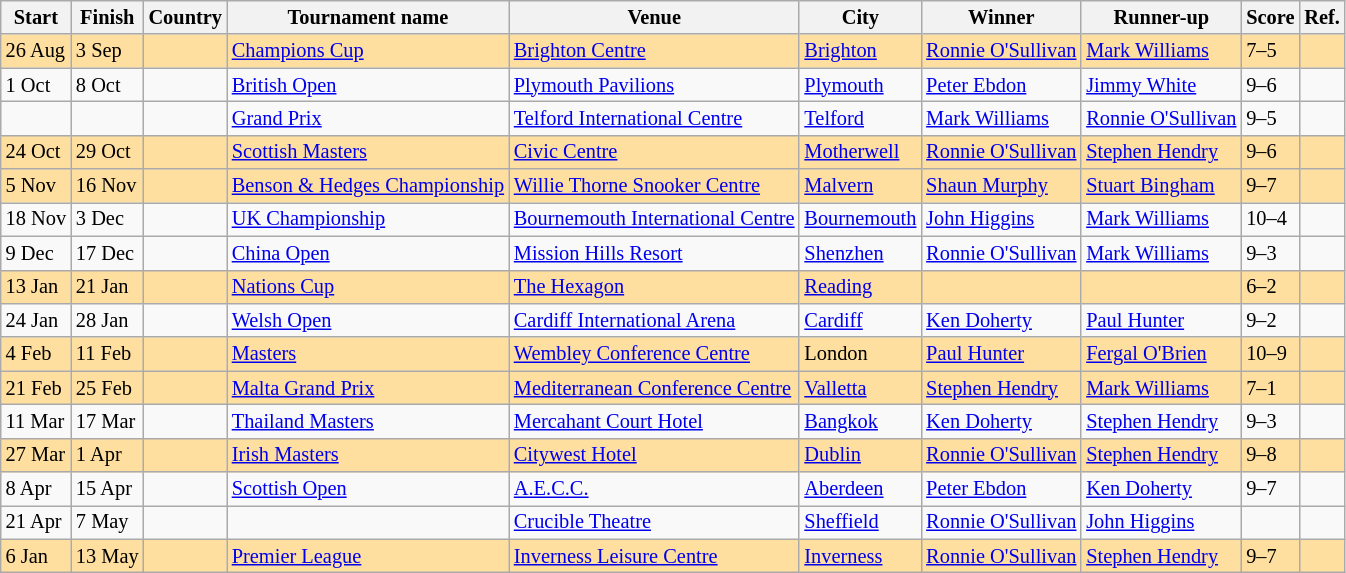<table class="wikitable sortable" style="font-size: 85%">
<tr>
<th>Start</th>
<th>Finish</th>
<th>Country</th>
<th>Tournament name</th>
<th>Venue</th>
<th>City</th>
<th>Winner</th>
<th>Runner-up</th>
<th>Score</th>
<th>Ref.</th>
</tr>
<tr bgcolor="#ffdf9f">
<td>26 Aug</td>
<td>3 Sep</td>
<td></td>
<td><a href='#'>Champions Cup</a></td>
<td><a href='#'>Brighton Centre</a></td>
<td><a href='#'>Brighton</a></td>
<td> <a href='#'>Ronnie O'Sullivan</a></td>
<td> <a href='#'>Mark Williams</a></td>
<td>7–5</td>
<td></td>
</tr>
<tr>
<td>1 Oct</td>
<td>8 Oct</td>
<td></td>
<td><a href='#'>British Open</a></td>
<td><a href='#'>Plymouth Pavilions</a></td>
<td><a href='#'>Plymouth</a></td>
<td> <a href='#'>Peter Ebdon</a></td>
<td> <a href='#'>Jimmy White</a></td>
<td>9–6</td>
<td></td>
</tr>
<tr>
<td></td>
<td></td>
<td></td>
<td><a href='#'>Grand Prix</a></td>
<td><a href='#'>Telford International Centre</a></td>
<td><a href='#'>Telford</a></td>
<td> <a href='#'>Mark Williams</a></td>
<td> <a href='#'>Ronnie O'Sullivan</a></td>
<td>9–5</td>
<td></td>
</tr>
<tr bgcolor="#ffdf9f">
<td>24 Oct</td>
<td>29 Oct</td>
<td></td>
<td><a href='#'>Scottish Masters</a></td>
<td><a href='#'>Civic Centre</a></td>
<td><a href='#'>Motherwell</a></td>
<td> <a href='#'>Ronnie O'Sullivan</a></td>
<td>  <a href='#'>Stephen Hendry</a></td>
<td>9–6</td>
<td></td>
</tr>
<tr bgcolor="#ffdf9f">
<td>5 Nov</td>
<td>16 Nov</td>
<td></td>
<td><a href='#'>Benson & Hedges Championship</a></td>
<td><a href='#'>Willie Thorne Snooker Centre</a></td>
<td><a href='#'>Malvern</a></td>
<td> <a href='#'>Shaun Murphy</a></td>
<td>  <a href='#'>Stuart Bingham</a></td>
<td>9–7</td>
<td></td>
</tr>
<tr>
<td>18 Nov</td>
<td>3 Dec</td>
<td></td>
<td><a href='#'>UK Championship</a></td>
<td><a href='#'>Bournemouth International Centre</a></td>
<td><a href='#'>Bournemouth</a></td>
<td>  <a href='#'>John Higgins</a></td>
<td> <a href='#'>Mark Williams</a></td>
<td>10–4</td>
<td></td>
</tr>
<tr>
<td>9 Dec</td>
<td>17 Dec</td>
<td></td>
<td><a href='#'>China Open</a></td>
<td><a href='#'>Mission Hills Resort</a></td>
<td><a href='#'>Shenzhen</a></td>
<td> <a href='#'>Ronnie O'Sullivan</a></td>
<td> <a href='#'>Mark Williams</a></td>
<td>9–3</td>
<td></td>
</tr>
<tr bgcolor="#ffdf9f">
<td>13 Jan</td>
<td>21 Jan</td>
<td></td>
<td><a href='#'>Nations Cup</a></td>
<td><a href='#'>The Hexagon</a></td>
<td><a href='#'>Reading</a></td>
<td></td>
<td></td>
<td>6–2</td>
<td></td>
</tr>
<tr>
<td>24 Jan</td>
<td>28 Jan</td>
<td></td>
<td><a href='#'>Welsh Open</a></td>
<td><a href='#'>Cardiff International Arena</a></td>
<td><a href='#'>Cardiff</a></td>
<td>  <a href='#'>Ken Doherty</a></td>
<td>  <a href='#'>Paul Hunter</a></td>
<td>9–2</td>
<td></td>
</tr>
<tr bgcolor="#ffdf9f">
<td>4 Feb</td>
<td>11 Feb</td>
<td></td>
<td><a href='#'>Masters</a></td>
<td><a href='#'>Wembley Conference Centre</a></td>
<td>London</td>
<td> <a href='#'>Paul Hunter</a></td>
<td> <a href='#'>Fergal O'Brien</a></td>
<td>10–9</td>
<td></td>
</tr>
<tr bgcolor="#ffdf9f">
<td>21 Feb</td>
<td>25 Feb</td>
<td></td>
<td><a href='#'>Malta Grand Prix</a></td>
<td><a href='#'>Mediterranean Conference Centre</a></td>
<td><a href='#'>Valletta</a></td>
<td> <a href='#'>Stephen Hendry</a></td>
<td> <a href='#'>Mark Williams</a></td>
<td>7–1</td>
<td></td>
</tr>
<tr>
<td>11 Mar</td>
<td>17 Mar</td>
<td></td>
<td><a href='#'>Thailand Masters</a></td>
<td><a href='#'>Mercahant Court Hotel</a></td>
<td><a href='#'>Bangkok</a></td>
<td> <a href='#'>Ken Doherty</a></td>
<td> <a href='#'>Stephen Hendry</a></td>
<td>9–3</td>
<td></td>
</tr>
<tr bgcolor="#ffdf9f">
<td>27 Mar</td>
<td>1 Apr</td>
<td></td>
<td><a href='#'>Irish Masters</a></td>
<td><a href='#'>Citywest Hotel</a></td>
<td><a href='#'>Dublin</a></td>
<td> <a href='#'>Ronnie O'Sullivan</a></td>
<td> <a href='#'>Stephen Hendry</a></td>
<td>9–8</td>
<td></td>
</tr>
<tr>
<td>8 Apr</td>
<td>15 Apr</td>
<td></td>
<td><a href='#'>Scottish Open</a></td>
<td><a href='#'>A.E.C.C.</a></td>
<td><a href='#'>Aberdeen</a></td>
<td> <a href='#'>Peter Ebdon</a></td>
<td> <a href='#'>Ken Doherty</a></td>
<td>9–7</td>
<td></td>
</tr>
<tr>
<td>21 Apr</td>
<td>7 May</td>
<td></td>
<td></td>
<td><a href='#'>Crucible Theatre</a></td>
<td><a href='#'>Sheffield</a></td>
<td> <a href='#'>Ronnie O'Sullivan</a></td>
<td> <a href='#'>John Higgins</a></td>
<td></td>
<td></td>
</tr>
<tr bgcolor="#ffdf9f">
<td>6 Jan</td>
<td>13 May</td>
<td></td>
<td><a href='#'>Premier League</a></td>
<td><a href='#'>Inverness Leisure Centre</a></td>
<td><a href='#'>Inverness</a></td>
<td> <a href='#'>Ronnie O'Sullivan</a></td>
<td> <a href='#'>Stephen Hendry</a></td>
<td>9–7</td>
<td></td>
</tr>
</table>
